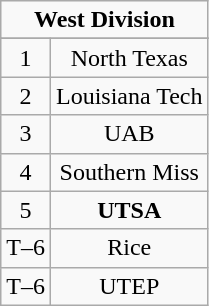<table class="wikitable">
<tr align="center">
<td align="center" Colspan="2"><strong>West Division</strong></td>
</tr>
<tr align="center">
</tr>
<tr align="center">
<td>1</td>
<td>North Texas</td>
</tr>
<tr align="center">
<td>2</td>
<td>Louisiana Tech</td>
</tr>
<tr align="center">
<td>3</td>
<td>UAB</td>
</tr>
<tr align="center">
<td>4</td>
<td>Southern Miss</td>
</tr>
<tr align="center">
<td>5</td>
<td><strong>UTSA</strong></td>
</tr>
<tr align="center">
<td>T–6</td>
<td>Rice</td>
</tr>
<tr align="center">
<td>T–6</td>
<td>UTEP</td>
</tr>
</table>
